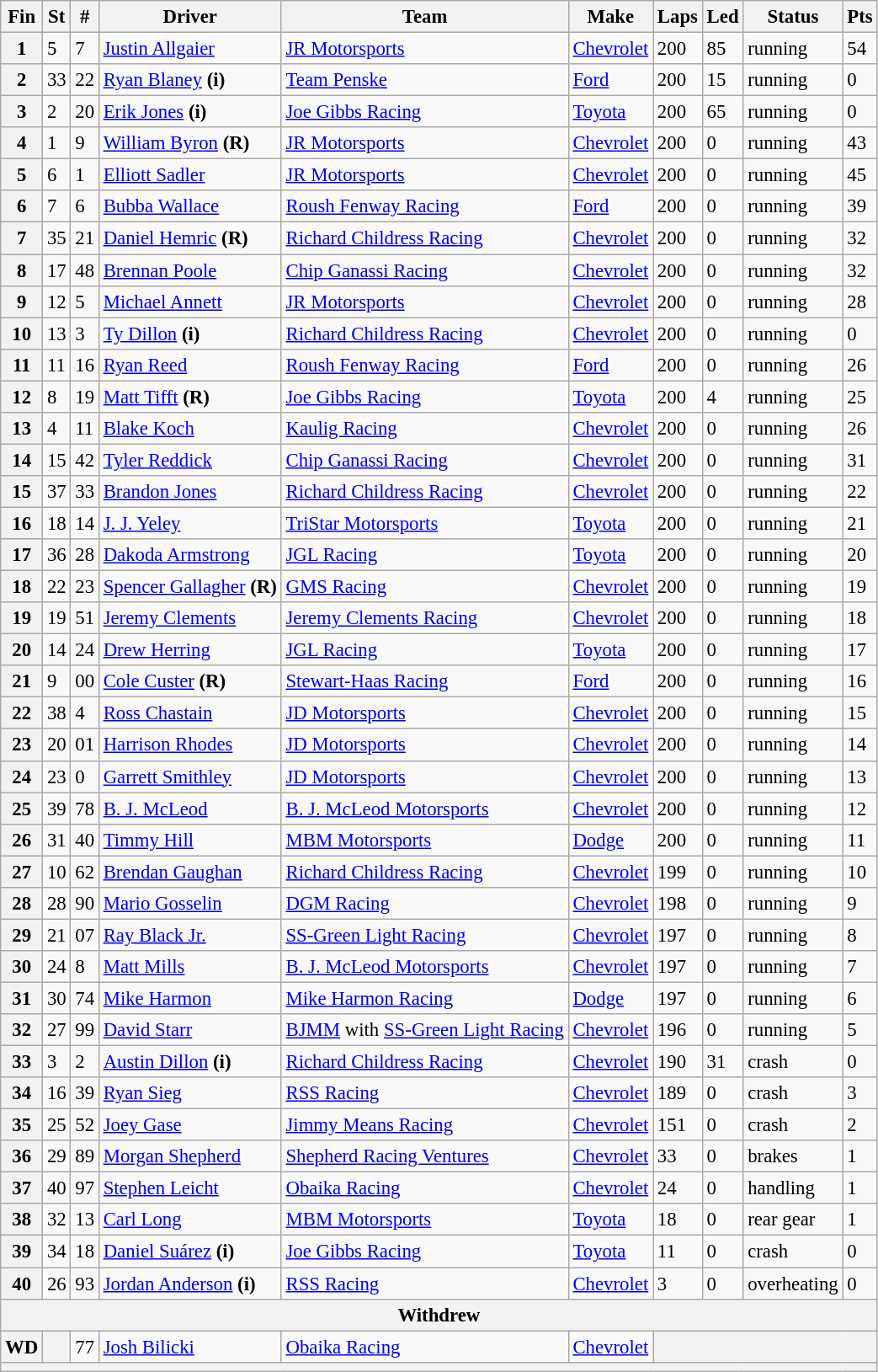<table class="wikitable" style="font-size:95%">
<tr>
<th>Fin</th>
<th>St</th>
<th>#</th>
<th>Driver</th>
<th>Team</th>
<th>Make</th>
<th>Laps</th>
<th>Led</th>
<th>Status</th>
<th>Pts</th>
</tr>
<tr>
<th>1</th>
<td>5</td>
<td>7</td>
<td><a href='#'>Justin Allgaier</a></td>
<td><a href='#'>JR Motorsports</a></td>
<td><a href='#'>Chevrolet</a></td>
<td>200</td>
<td>85</td>
<td>running</td>
<td>54</td>
</tr>
<tr>
<th>2</th>
<td>33</td>
<td>22</td>
<td><a href='#'>Ryan Blaney</a> <strong>(i)</strong></td>
<td><a href='#'>Team Penske</a></td>
<td><a href='#'>Ford</a></td>
<td>200</td>
<td>15</td>
<td>running</td>
<td>0</td>
</tr>
<tr>
<th>3</th>
<td>2</td>
<td>20</td>
<td><a href='#'>Erik Jones</a> <strong>(i)</strong></td>
<td><a href='#'>Joe Gibbs Racing</a></td>
<td><a href='#'>Toyota</a></td>
<td>200</td>
<td>65</td>
<td>running</td>
<td>0</td>
</tr>
<tr>
<th>4</th>
<td>1</td>
<td>9</td>
<td><a href='#'>William Byron</a> <strong>(R)</strong></td>
<td><a href='#'>JR Motorsports</a></td>
<td><a href='#'>Chevrolet</a></td>
<td>200</td>
<td>0</td>
<td>running</td>
<td>43</td>
</tr>
<tr>
<th>5</th>
<td>6</td>
<td>1</td>
<td><a href='#'>Elliott Sadler</a></td>
<td><a href='#'>JR Motorsports</a></td>
<td><a href='#'>Chevrolet</a></td>
<td>200</td>
<td>0</td>
<td>running</td>
<td>45</td>
</tr>
<tr>
<th>6</th>
<td>7</td>
<td>6</td>
<td><a href='#'>Bubba Wallace</a></td>
<td><a href='#'>Roush Fenway Racing</a></td>
<td><a href='#'>Ford</a></td>
<td>200</td>
<td>0</td>
<td>running</td>
<td>39</td>
</tr>
<tr>
<th>7</th>
<td>35</td>
<td>21</td>
<td><a href='#'>Daniel Hemric</a> <strong>(R)</strong></td>
<td><a href='#'>Richard Childress Racing</a></td>
<td><a href='#'>Chevrolet</a></td>
<td>200</td>
<td>0</td>
<td>running</td>
<td>32</td>
</tr>
<tr>
<th>8</th>
<td>17</td>
<td>48</td>
<td><a href='#'>Brennan Poole</a></td>
<td><a href='#'>Chip Ganassi Racing</a></td>
<td><a href='#'>Chevrolet</a></td>
<td>200</td>
<td>0</td>
<td>running</td>
<td>32</td>
</tr>
<tr>
<th>9</th>
<td>12</td>
<td>5</td>
<td><a href='#'>Michael Annett</a></td>
<td><a href='#'>JR Motorsports</a></td>
<td><a href='#'>Chevrolet</a></td>
<td>200</td>
<td>0</td>
<td>running</td>
<td>28</td>
</tr>
<tr>
<th>10</th>
<td>13</td>
<td>3</td>
<td><a href='#'>Ty Dillon</a> <strong>(i)</strong></td>
<td><a href='#'>Richard Childress Racing</a></td>
<td><a href='#'>Chevrolet</a></td>
<td>200</td>
<td>0</td>
<td>running</td>
<td>0</td>
</tr>
<tr>
<th>11</th>
<td>11</td>
<td>16</td>
<td><a href='#'>Ryan Reed</a></td>
<td><a href='#'>Roush Fenway Racing</a></td>
<td><a href='#'>Ford</a></td>
<td>200</td>
<td>0</td>
<td>running</td>
<td>26</td>
</tr>
<tr>
<th>12</th>
<td>8</td>
<td>19</td>
<td><a href='#'>Matt Tifft</a> <strong>(R)</strong></td>
<td><a href='#'>Joe Gibbs Racing</a></td>
<td><a href='#'>Toyota</a></td>
<td>200</td>
<td>4</td>
<td>running</td>
<td>25</td>
</tr>
<tr>
<th>13</th>
<td>4</td>
<td>11</td>
<td><a href='#'>Blake Koch</a></td>
<td><a href='#'>Kaulig Racing</a></td>
<td><a href='#'>Chevrolet</a></td>
<td>200</td>
<td>0</td>
<td>running</td>
<td>26</td>
</tr>
<tr>
<th>14</th>
<td>15</td>
<td>42</td>
<td><a href='#'>Tyler Reddick</a></td>
<td><a href='#'>Chip Ganassi Racing</a></td>
<td><a href='#'>Chevrolet</a></td>
<td>200</td>
<td>0</td>
<td>running</td>
<td>31</td>
</tr>
<tr>
<th>15</th>
<td>37</td>
<td>33</td>
<td><a href='#'>Brandon Jones</a></td>
<td><a href='#'>Richard Childress Racing</a></td>
<td><a href='#'>Chevrolet</a></td>
<td>200</td>
<td>0</td>
<td>running</td>
<td>22</td>
</tr>
<tr>
<th>16</th>
<td>18</td>
<td>14</td>
<td><a href='#'>J. J. Yeley</a></td>
<td><a href='#'>TriStar Motorsports</a></td>
<td><a href='#'>Toyota</a></td>
<td>200</td>
<td>0</td>
<td>running</td>
<td>21</td>
</tr>
<tr>
<th>17</th>
<td>36</td>
<td>28</td>
<td><a href='#'>Dakoda Armstrong</a></td>
<td><a href='#'>JGL Racing</a></td>
<td><a href='#'>Toyota</a></td>
<td>200</td>
<td>0</td>
<td>running</td>
<td>20</td>
</tr>
<tr>
<th>18</th>
<td>22</td>
<td>23</td>
<td><a href='#'>Spencer Gallagher</a> <strong>(R)</strong></td>
<td><a href='#'>GMS Racing</a></td>
<td><a href='#'>Chevrolet</a></td>
<td>200</td>
<td>0</td>
<td>running</td>
<td>19</td>
</tr>
<tr>
<th>19</th>
<td>19</td>
<td>51</td>
<td><a href='#'>Jeremy Clements</a></td>
<td><a href='#'>Jeremy Clements Racing</a></td>
<td><a href='#'>Chevrolet</a></td>
<td>200</td>
<td>0</td>
<td>running</td>
<td>18</td>
</tr>
<tr>
<th>20</th>
<td>14</td>
<td>24</td>
<td><a href='#'>Drew Herring</a></td>
<td><a href='#'>JGL Racing</a></td>
<td><a href='#'>Toyota</a></td>
<td>200</td>
<td>0</td>
<td>running</td>
<td>17</td>
</tr>
<tr>
<th>21</th>
<td>9</td>
<td>00</td>
<td><a href='#'>Cole Custer</a> <strong>(R)</strong></td>
<td><a href='#'>Stewart-Haas Racing</a></td>
<td><a href='#'>Ford</a></td>
<td>200</td>
<td>0</td>
<td>running</td>
<td>16</td>
</tr>
<tr>
<th>22</th>
<td>38</td>
<td>4</td>
<td><a href='#'>Ross Chastain</a></td>
<td><a href='#'>JD Motorsports</a></td>
<td><a href='#'>Chevrolet</a></td>
<td>200</td>
<td>0</td>
<td>running</td>
<td>15</td>
</tr>
<tr>
<th>23</th>
<td>20</td>
<td>01</td>
<td><a href='#'>Harrison Rhodes</a></td>
<td><a href='#'>JD Motorsports</a></td>
<td><a href='#'>Chevrolet</a></td>
<td>200</td>
<td>0</td>
<td>running</td>
<td>14</td>
</tr>
<tr>
<th>24</th>
<td>23</td>
<td>0</td>
<td><a href='#'>Garrett Smithley</a></td>
<td><a href='#'>JD Motorsports</a></td>
<td><a href='#'>Chevrolet</a></td>
<td>200</td>
<td>0</td>
<td>running</td>
<td>13</td>
</tr>
<tr>
<th>25</th>
<td>39</td>
<td>78</td>
<td><a href='#'>B. J. McLeod</a></td>
<td><a href='#'>B. J. McLeod Motorsports</a></td>
<td><a href='#'>Chevrolet</a></td>
<td>200</td>
<td>0</td>
<td>running</td>
<td>12</td>
</tr>
<tr>
<th>26</th>
<td>31</td>
<td>40</td>
<td><a href='#'>Timmy Hill</a></td>
<td><a href='#'>MBM Motorsports</a></td>
<td><a href='#'>Dodge</a></td>
<td>200</td>
<td>0</td>
<td>running</td>
<td>11</td>
</tr>
<tr>
<th>27</th>
<td>10</td>
<td>62</td>
<td><a href='#'>Brendan Gaughan</a></td>
<td><a href='#'>Richard Childress Racing</a></td>
<td><a href='#'>Chevrolet</a></td>
<td>199</td>
<td>0</td>
<td>running</td>
<td>10</td>
</tr>
<tr>
<th>28</th>
<td>28</td>
<td>90</td>
<td><a href='#'>Mario Gosselin</a></td>
<td><a href='#'>DGM Racing</a></td>
<td><a href='#'>Chevrolet</a></td>
<td>198</td>
<td>0</td>
<td>running</td>
<td>9</td>
</tr>
<tr>
<th>29</th>
<td>21</td>
<td>07</td>
<td><a href='#'>Ray Black Jr.</a></td>
<td><a href='#'>SS-Green Light Racing</a></td>
<td><a href='#'>Chevrolet</a></td>
<td>197</td>
<td>0</td>
<td>running</td>
<td>8</td>
</tr>
<tr>
<th>30</th>
<td>24</td>
<td>8</td>
<td><a href='#'>Matt Mills</a></td>
<td><a href='#'>B. J. McLeod Motorsports</a></td>
<td><a href='#'>Chevrolet</a></td>
<td>197</td>
<td>0</td>
<td>running</td>
<td>7</td>
</tr>
<tr>
<th>31</th>
<td>30</td>
<td>74</td>
<td><a href='#'>Mike Harmon</a></td>
<td><a href='#'>Mike Harmon Racing</a></td>
<td><a href='#'>Dodge</a></td>
<td>197</td>
<td>0</td>
<td>running</td>
<td>6</td>
</tr>
<tr>
<th>32</th>
<td>27</td>
<td>99</td>
<td><a href='#'>David Starr</a></td>
<td><a href='#'>BJMM</a> with <a href='#'>SS-Green Light Racing</a></td>
<td><a href='#'>Chevrolet</a></td>
<td>196</td>
<td>0</td>
<td>running</td>
<td>5</td>
</tr>
<tr>
<th>33</th>
<td>3</td>
<td>2</td>
<td><a href='#'>Austin Dillon</a> <strong>(i)</strong></td>
<td><a href='#'>Richard Childress Racing</a></td>
<td><a href='#'>Chevrolet</a></td>
<td>190</td>
<td>31</td>
<td>crash</td>
<td>0</td>
</tr>
<tr>
<th>34</th>
<td>16</td>
<td>39</td>
<td><a href='#'>Ryan Sieg</a></td>
<td><a href='#'>RSS Racing</a></td>
<td><a href='#'>Chevrolet</a></td>
<td>189</td>
<td>0</td>
<td>crash</td>
<td>3</td>
</tr>
<tr>
<th>35</th>
<td>25</td>
<td>52</td>
<td><a href='#'>Joey Gase</a></td>
<td><a href='#'>Jimmy Means Racing</a></td>
<td><a href='#'>Chevrolet</a></td>
<td>151</td>
<td>0</td>
<td>crash</td>
<td>2</td>
</tr>
<tr>
<th>36</th>
<td>29</td>
<td>89</td>
<td><a href='#'>Morgan Shepherd</a></td>
<td><a href='#'>Shepherd Racing Ventures</a></td>
<td><a href='#'>Chevrolet</a></td>
<td>33</td>
<td>0</td>
<td>brakes</td>
<td>1</td>
</tr>
<tr>
<th>37</th>
<td>40</td>
<td>97</td>
<td><a href='#'>Stephen Leicht</a></td>
<td><a href='#'>Obaika Racing</a></td>
<td><a href='#'>Chevrolet</a></td>
<td>24</td>
<td>0</td>
<td>handling</td>
<td>1</td>
</tr>
<tr>
<th>38</th>
<td>32</td>
<td>13</td>
<td><a href='#'>Carl Long</a></td>
<td><a href='#'>MBM Motorsports</a></td>
<td><a href='#'>Toyota</a></td>
<td>18</td>
<td>0</td>
<td>rear gear</td>
<td>1</td>
</tr>
<tr>
<th>39</th>
<td>34</td>
<td>18</td>
<td><a href='#'>Daniel Suárez</a> <strong>(i)</strong></td>
<td><a href='#'>Joe Gibbs Racing</a></td>
<td><a href='#'>Toyota</a></td>
<td>11</td>
<td>0</td>
<td>crash</td>
<td>0</td>
</tr>
<tr>
<th>40</th>
<td>26</td>
<td>93</td>
<td><a href='#'>Jordan Anderson</a> <strong>(i)</strong></td>
<td><a href='#'>RSS Racing</a></td>
<td><a href='#'>Chevrolet</a></td>
<td>3</td>
<td>0</td>
<td>overheating</td>
<td>0</td>
</tr>
<tr>
<th colspan="10">Withdrew</th>
</tr>
<tr>
<th>WD</th>
<th></th>
<td>77</td>
<td><a href='#'>Josh Bilicki</a></td>
<td><a href='#'>Obaika Racing</a></td>
<td><a href='#'>Chevrolet</a></td>
<th colspan="4"></th>
</tr>
<tr>
<th colspan="10"></th>
</tr>
</table>
